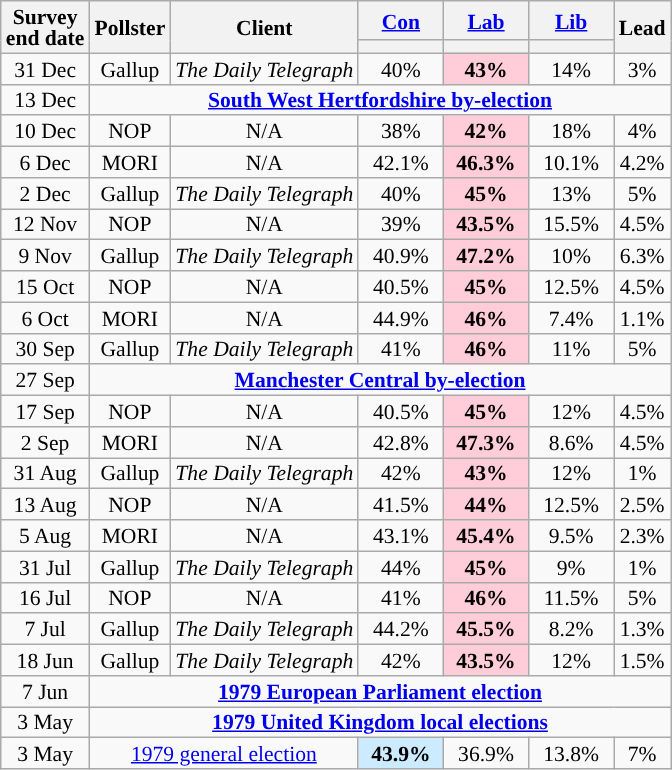<table class="wikitable sortable mw-datatable" style="text-align:center;font-size:90%;line-height:14px;">
<tr>
<th rowspan="2">Survey<br>end date</th>
<th rowspan="2">Pollster</th>
<th rowspan="2">Client</th>
<th class="unsortable" style="width:50px;"><a href='#'>Con</a></th>
<th class="unsortable" style="width:50px;"><a href='#'>Lab</a></th>
<th class="unsortable" style="width:50px;"><a href='#'>Lib</a></th>
<th rowspan="2">Lead</th>
</tr>
<tr>
<th style="background:"></th>
<th style="background:"></th>
<th style="background:"></th>
</tr>
<tr>
<td>31 Dec</td>
<td>Gallup</td>
<td><em>The Daily Telegraph</em></td>
<td>40%</td>
<td style="background:#FFCCDA;"><strong>43%</strong></td>
<td>14%</td>
<td style="background:">3%</td>
</tr>
<tr>
<td>13 Dec</td>
<td colspan="6"><a href='#'><strong>South West Hertfordshire by-election</strong></a></td>
</tr>
<tr>
<td>10 Dec</td>
<td>NOP</td>
<td>N/A</td>
<td>38%</td>
<td style="background:#FFCCDA;"><strong>42%</strong></td>
<td>18%</td>
<td style="background:">4%</td>
</tr>
<tr>
<td>6 Dec</td>
<td>MORI</td>
<td>N/A</td>
<td>42.1%</td>
<td style="background:#FFCCDA;"><strong>46.3%</strong></td>
<td>10.1%</td>
<td style="background:">4.2%</td>
</tr>
<tr>
<td>2 Dec</td>
<td>Gallup</td>
<td><em>The Daily Telegraph</em></td>
<td>40%</td>
<td style="background:#FFCCDA;"><strong>45%</strong></td>
<td>13%</td>
<td style="background:">5%</td>
</tr>
<tr>
<td>12 Nov</td>
<td>NOP</td>
<td>N/A</td>
<td>39%</td>
<td style="background:#FFCCDA;"><strong>43.5%</strong></td>
<td>15.5%</td>
<td style="background:">4.5%</td>
</tr>
<tr>
<td>9 Nov</td>
<td>Gallup</td>
<td><em>The Daily Telegraph</em></td>
<td>40.9%</td>
<td style="background:#FFCCDA;"><strong>47.2%</strong></td>
<td>10%</td>
<td style="background:">6.3%</td>
</tr>
<tr>
<td>15 Oct</td>
<td>NOP</td>
<td>N/A</td>
<td>40.5%</td>
<td style="background:#FFCCDA;"><strong>45%</strong></td>
<td>12.5%</td>
<td style="background:">4.5%</td>
</tr>
<tr>
<td>6 Oct</td>
<td>MORI</td>
<td>N/A</td>
<td>44.9%</td>
<td style="background:#FFCCDA;"><strong>46%</strong></td>
<td>7.4%</td>
<td style="background:">1.1%</td>
</tr>
<tr>
<td>30 Sep</td>
<td>Gallup</td>
<td><em>The Daily Telegraph</em></td>
<td>41%</td>
<td style="background:#FFCCDA;"><strong>46%</strong></td>
<td>11%</td>
<td style="background:">5%</td>
</tr>
<tr>
<td>27 Sep</td>
<td colspan="6"><strong><a href='#'>Manchester Central by-election</a></strong></td>
</tr>
<tr>
<td>17 Sep</td>
<td>NOP</td>
<td>N/A</td>
<td>40.5%</td>
<td style="background:#FFCCDA;"><strong>45%</strong></td>
<td>12%</td>
<td style="background:">4.5%</td>
</tr>
<tr>
<td>2 Sep</td>
<td>MORI</td>
<td>N/A</td>
<td>42.8%</td>
<td style="background:#FFCCDA;"><strong>47.3%</strong></td>
<td>8.6%</td>
<td style="background:">4.5%</td>
</tr>
<tr>
<td>31 Aug</td>
<td>Gallup</td>
<td><em>The Daily Telegraph</em></td>
<td>42%</td>
<td style="background:#FFCCDA;"><strong>43%</strong></td>
<td>12%</td>
<td style="background:">1%</td>
</tr>
<tr>
<td>13 Aug</td>
<td>NOP</td>
<td>N/A</td>
<td>41.5%</td>
<td style="background:#FFCCDA;"><strong>44%</strong></td>
<td>12.5%</td>
<td style="background:">2.5%</td>
</tr>
<tr>
<td>5 Aug</td>
<td>MORI</td>
<td>N/A</td>
<td>43.1%</td>
<td style="background:#FFCCDA;"><strong>45.4%</strong></td>
<td>9.5%</td>
<td style="background:">2.3%</td>
</tr>
<tr>
<td>31 Jul</td>
<td>Gallup</td>
<td><em>The Daily Telegraph</em></td>
<td>44%</td>
<td style="background:#FFCCDA;"><strong>45%</strong></td>
<td>9%</td>
<td style="background:">1%</td>
</tr>
<tr>
<td>16 Jul</td>
<td>NOP</td>
<td>N/A</td>
<td>41%</td>
<td style="background:#FFCCDA;"><strong>46%</strong></td>
<td>11.5%</td>
<td style="background:">5%</td>
</tr>
<tr>
<td>7 Jul</td>
<td>Gallup</td>
<td><em>The Daily Telegraph</em></td>
<td>44.2%</td>
<td style="background:#FFCCDA;"><strong>45.5%</strong></td>
<td>8.2%</td>
<td style="background:">1.3%</td>
</tr>
<tr>
<td>18 Jun</td>
<td>Gallup</td>
<td><em>The Daily Telegraph</em></td>
<td>42%</td>
<td style="background:#FFCCDA;"><strong>43.5%</strong></td>
<td>12%</td>
<td style="background:">1.5%</td>
</tr>
<tr>
<td>7 Jun</td>
<td colspan="6"><strong><a href='#'>1979 European Parliament election</a></strong></td>
</tr>
<tr>
<td>3 May</td>
<td colspan="6"><strong><a href='#'>1979 United Kingdom local elections</a></strong></td>
</tr>
<tr>
<td>3 May</td>
<td colspan="2"><a href='#'>1979 general election</a></td>
<td style="background:#CCEBFF;"><strong>43.9%</strong></td>
<td>36.9%</td>
<td>13.8%</td>
<td style="background:">7%</td>
</tr>
</table>
